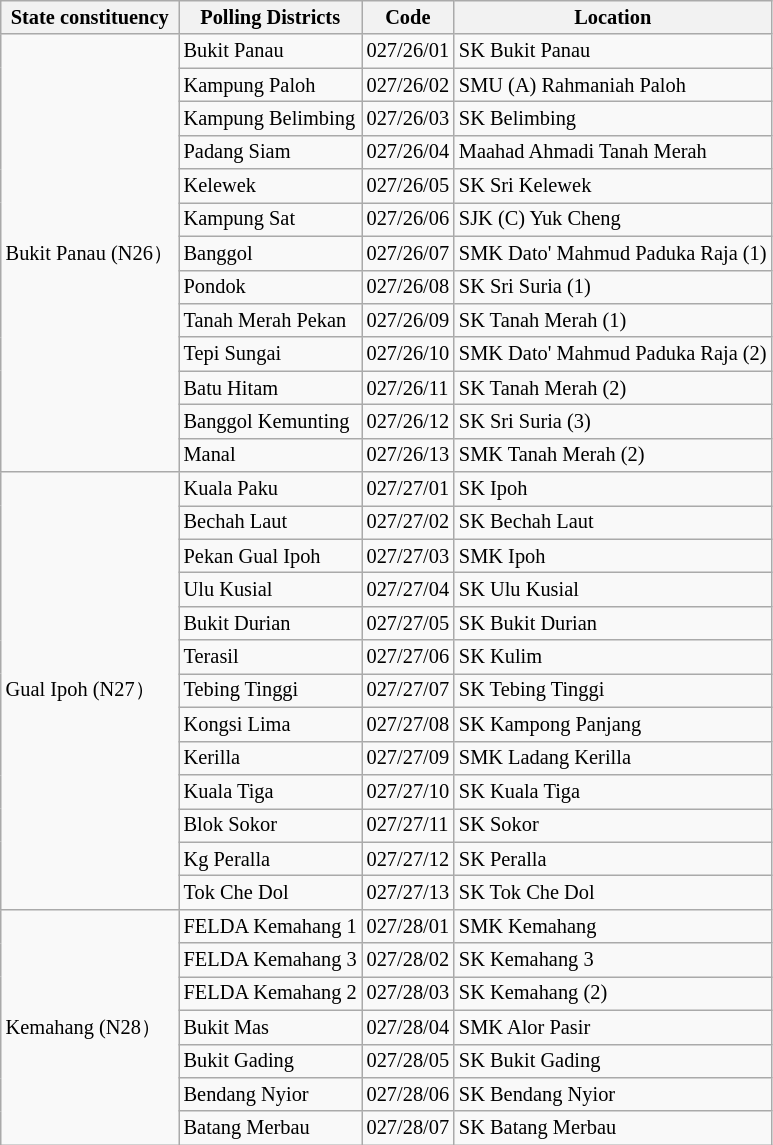<table class="wikitable sortable mw-collapsible" style="white-space:nowrap;font-size:85%">
<tr>
<th>State constituency</th>
<th>Polling Districts</th>
<th>Code</th>
<th>Location</th>
</tr>
<tr>
<td rowspan="13">Bukit Panau (N26）</td>
<td>Bukit Panau</td>
<td>027/26/01</td>
<td>SK Bukit Panau</td>
</tr>
<tr>
<td>Kampung Paloh</td>
<td>027/26/02</td>
<td>SMU (A) Rahmaniah Paloh</td>
</tr>
<tr>
<td>Kampung Belimbing</td>
<td>027/26/03</td>
<td>SK Belimbing</td>
</tr>
<tr>
<td>Padang Siam</td>
<td>027/26/04</td>
<td>Maahad Ahmadi Tanah Merah</td>
</tr>
<tr>
<td>Kelewek</td>
<td>027/26/05</td>
<td>SK Sri Kelewek</td>
</tr>
<tr>
<td>Kampung Sat</td>
<td>027/26/06</td>
<td>SJK (C) Yuk Cheng</td>
</tr>
<tr>
<td>Banggol</td>
<td>027/26/07</td>
<td>SMK Dato' Mahmud Paduka Raja (1)</td>
</tr>
<tr>
<td>Pondok</td>
<td>027/26/08</td>
<td>SK Sri Suria (1)</td>
</tr>
<tr>
<td>Tanah Merah Pekan</td>
<td>027/26/09</td>
<td>SK Tanah Merah (1)</td>
</tr>
<tr>
<td>Tepi Sungai</td>
<td>027/26/10</td>
<td>SMK Dato' Mahmud Paduka Raja (2)</td>
</tr>
<tr>
<td>Batu Hitam</td>
<td>027/26/11</td>
<td>SK Tanah Merah  (2)</td>
</tr>
<tr>
<td>Banggol Kemunting</td>
<td>027/26/12</td>
<td>SK Sri Suria (3)</td>
</tr>
<tr>
<td>Manal</td>
<td>027/26/13</td>
<td>SMK Tanah Merah (2)</td>
</tr>
<tr>
<td rowspan="13">Gual Ipoh (N27）</td>
<td>Kuala Paku</td>
<td>027/27/01</td>
<td>SK Ipoh</td>
</tr>
<tr>
<td>Bechah Laut</td>
<td>027/27/02</td>
<td>SK Bechah Laut</td>
</tr>
<tr>
<td>Pekan Gual Ipoh</td>
<td>027/27/03</td>
<td>SMK Ipoh</td>
</tr>
<tr>
<td>Ulu Kusial</td>
<td>027/27/04</td>
<td>SK Ulu Kusial</td>
</tr>
<tr>
<td>Bukit Durian</td>
<td>027/27/05</td>
<td>SK Bukit Durian</td>
</tr>
<tr>
<td>Terasil</td>
<td>027/27/06</td>
<td>SK Kulim</td>
</tr>
<tr>
<td>Tebing Tinggi</td>
<td>027/27/07</td>
<td>SK Tebing Tinggi</td>
</tr>
<tr>
<td>Kongsi Lima</td>
<td>027/27/08</td>
<td>SK Kampong Panjang</td>
</tr>
<tr>
<td>Kerilla</td>
<td>027/27/09</td>
<td>SMK Ladang Kerilla</td>
</tr>
<tr>
<td>Kuala Tiga</td>
<td>027/27/10</td>
<td>SK Kuala Tiga</td>
</tr>
<tr>
<td>Blok Sokor</td>
<td>027/27/11</td>
<td>SK Sokor</td>
</tr>
<tr>
<td>Kg Peralla</td>
<td>027/27/12</td>
<td>SK Peralla</td>
</tr>
<tr>
<td>Tok Che Dol</td>
<td>027/27/13</td>
<td>SK Tok Che Dol</td>
</tr>
<tr>
<td rowspan="7">Kemahang (N28）</td>
<td>FELDA Kemahang 1</td>
<td>027/28/01</td>
<td>SMK Kemahang</td>
</tr>
<tr>
<td>FELDA Kemahang 3</td>
<td>027/28/02</td>
<td>SK Kemahang 3</td>
</tr>
<tr>
<td>FELDA Kemahang 2</td>
<td>027/28/03</td>
<td>SK Kemahang (2)</td>
</tr>
<tr>
<td>Bukit Mas</td>
<td>027/28/04</td>
<td>SMK Alor Pasir</td>
</tr>
<tr>
<td>Bukit Gading</td>
<td>027/28/05</td>
<td>SK Bukit Gading</td>
</tr>
<tr>
<td>Bendang Nyior</td>
<td>027/28/06</td>
<td>SK Bendang Nyior</td>
</tr>
<tr>
<td>Batang Merbau</td>
<td>027/28/07</td>
<td>SK Batang Merbau</td>
</tr>
</table>
